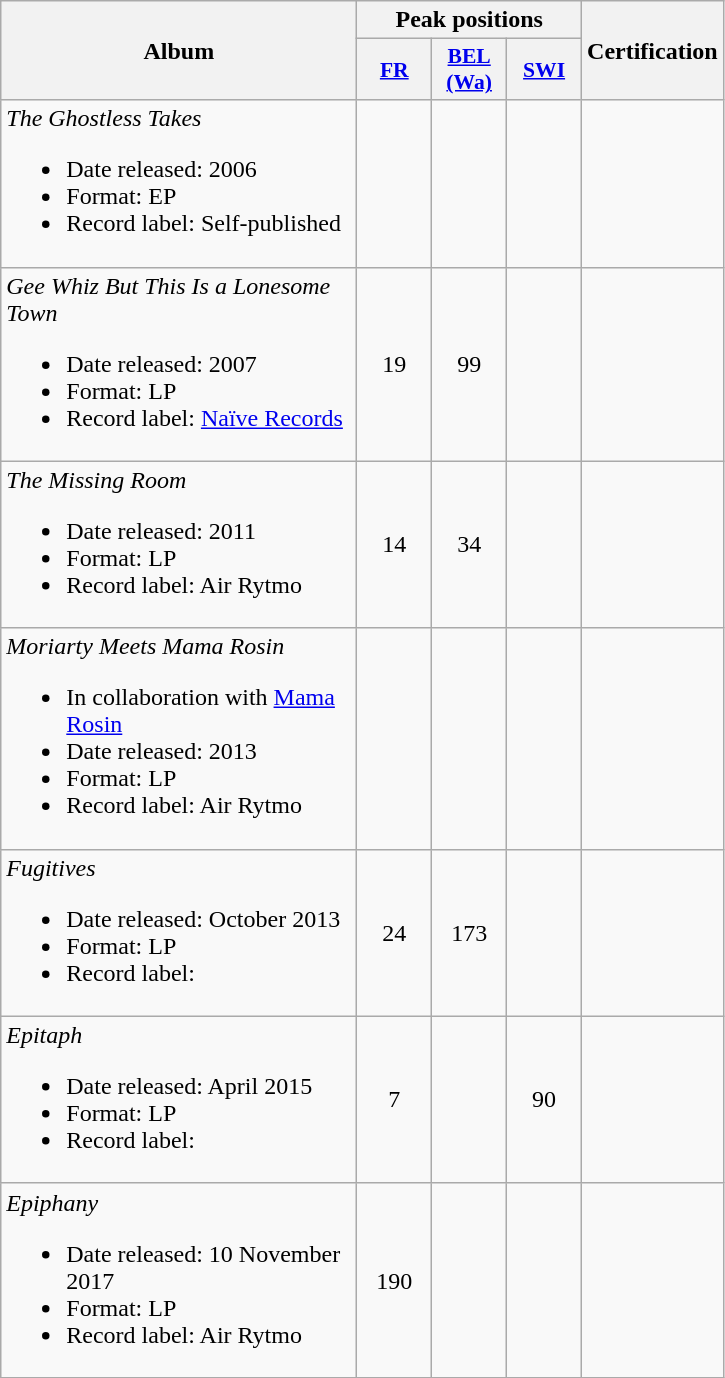<table class="wikitable">
<tr>
<th rowspan="2" style="text-align:center; width:230px;">Album</th>
<th colspan="3" style="text-align:center; width:20px;">Peak positions</th>
<th rowspan="2" style="text-align:center; width:70px;">Certification</th>
</tr>
<tr>
<th scope="col" style="width:3em;font-size:90%;"><a href='#'>FR</a><br></th>
<th scope="col" style="width:3em;font-size:90%;"><a href='#'>BEL<br>(Wa)</a><br></th>
<th scope="col" style="width:3em;font-size:90%;"><a href='#'>SWI</a><br></th>
</tr>
<tr>
<td><em>The Ghostless Takes</em><br><ul><li>Date released: 2006</li><li>Format: EP</li><li>Record label: Self-published</li></ul></td>
<td style="text-align:center;"></td>
<td style="text-align:center;"></td>
<td style="text-align:center;"></td>
<td style="text-align:center;"></td>
</tr>
<tr>
<td><em>Gee Whiz But This Is a Lonesome Town</em><br><ul><li>Date released: 2007</li><li>Format: LP</li><li>Record label: <a href='#'>Naïve Records</a></li></ul></td>
<td style="text-align:center;">19</td>
<td style="text-align:center;">99</td>
<td style="text-align:center;"></td>
<td style="text-align:center;"></td>
</tr>
<tr>
<td><em>The Missing Room</em><br><ul><li>Date released: 2011</li><li>Format: LP</li><li>Record label: Air Rytmo</li></ul></td>
<td style="text-align:center;">14</td>
<td style="text-align:center;">34</td>
<td style="text-align:center;"></td>
<td style="text-align:center;"></td>
</tr>
<tr>
<td><em>Moriarty Meets Mama Rosin</em><br><ul><li>In collaboration with <a href='#'>Mama Rosin</a></li><li>Date released: 2013</li><li>Format: LP</li><li>Record label: Air Rytmo</li></ul></td>
<td style="text-align:center;"></td>
<td style="text-align:center;"></td>
<td style="text-align:center;"></td>
<td style="text-align:center;"></td>
</tr>
<tr>
<td><em>Fugitives</em><br><ul><li>Date released: October 2013</li><li>Format: LP</li><li>Record label:</li></ul></td>
<td style="text-align:center;">24</td>
<td style="text-align:center;">173</td>
<td style="text-align:center;"></td>
<td style="text-align:center;"></td>
</tr>
<tr>
<td><em>Epitaph</em><br><ul><li>Date released: April 2015</li><li>Format: LP</li><li>Record label:</li></ul></td>
<td style="text-align:center;">7</td>
<td style="text-align:center;"></td>
<td style="text-align:center;">90</td>
<td style="text-align:center;"></td>
</tr>
<tr>
<td><em>Epiphany</em><br><ul><li>Date released: 10 November 2017</li><li>Format: LP</li><li>Record label: Air Rytmo</li></ul></td>
<td style="text-align:center;">190<br></td>
<td style="text-align:center;"></td>
<td style="text-align:center;"></td>
<td style="text-align:center;"></td>
</tr>
</table>
